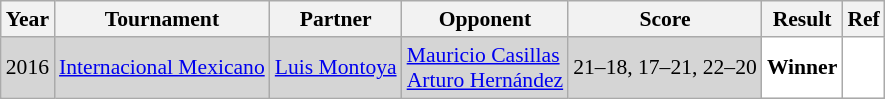<table class="sortable wikitable" style="font-size:90%;">
<tr>
<th>Year</th>
<th>Tournament</th>
<th>Partner</th>
<th>Opponent</th>
<th>Score</th>
<th>Result</th>
<th>Ref</th>
</tr>
<tr bgcolor="#D5D5D5">
<td align="center">2016</td>
<td align="left"><a href='#'>Internacional Mexicano</a></td>
<td align="left"> <a href='#'>Luis Montoya</a></td>
<td align="left"> <a href='#'>Mauricio Casillas</a><br> <a href='#'>Arturo Hernández</a></td>
<td align="left">21–18, 17–21, 22–20</td>
<td style="text-align:left; background:white"> <strong>Winner</strong></td>
<td style="text-align:center; background:white"></td>
</tr>
</table>
